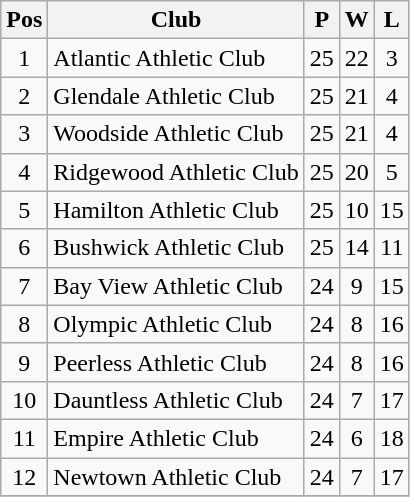<table class="wikitable" style=text-align:center>
<tr>
<th>Pos</th>
<th>Club</th>
<th>P</th>
<th>W</th>
<th>L</th>
</tr>
<tr>
<td>1</td>
<td align=left>Atlantic Athletic Club</td>
<td>25</td>
<td>22</td>
<td>3</td>
</tr>
<tr>
<td>2</td>
<td align=left>Glendale Athletic Club</td>
<td>25</td>
<td>21</td>
<td>4</td>
</tr>
<tr>
<td>3</td>
<td align=left>Woodside Athletic Club</td>
<td>25</td>
<td>21</td>
<td>4</td>
</tr>
<tr>
<td>4</td>
<td align=left>Ridgewood Athletic Club</td>
<td>25</td>
<td>20</td>
<td>5</td>
</tr>
<tr>
<td>5</td>
<td align=left>Hamilton Athletic Club</td>
<td>25</td>
<td>10</td>
<td>15</td>
</tr>
<tr>
<td>6</td>
<td align=left>Bushwick Athletic Club</td>
<td>25</td>
<td>14</td>
<td>11</td>
</tr>
<tr>
<td>7</td>
<td align=left>Bay View Athletic Club</td>
<td>24</td>
<td>9</td>
<td>15</td>
</tr>
<tr>
<td>8</td>
<td align=left>Olympic Athletic Club</td>
<td>24</td>
<td>8</td>
<td>16</td>
</tr>
<tr>
<td>9</td>
<td align=left>Peerless Athletic Club</td>
<td>24</td>
<td>8</td>
<td>16</td>
</tr>
<tr>
<td>10</td>
<td align=left>Dauntless Athletic Club</td>
<td>24</td>
<td>7</td>
<td>17</td>
</tr>
<tr>
<td>11</td>
<td align=left>Empire Athletic Club</td>
<td>24</td>
<td>6</td>
<td>18</td>
</tr>
<tr>
<td>12</td>
<td align=left>Newtown Athletic Club</td>
<td>24</td>
<td>7</td>
<td>17</td>
</tr>
<tr>
</tr>
</table>
